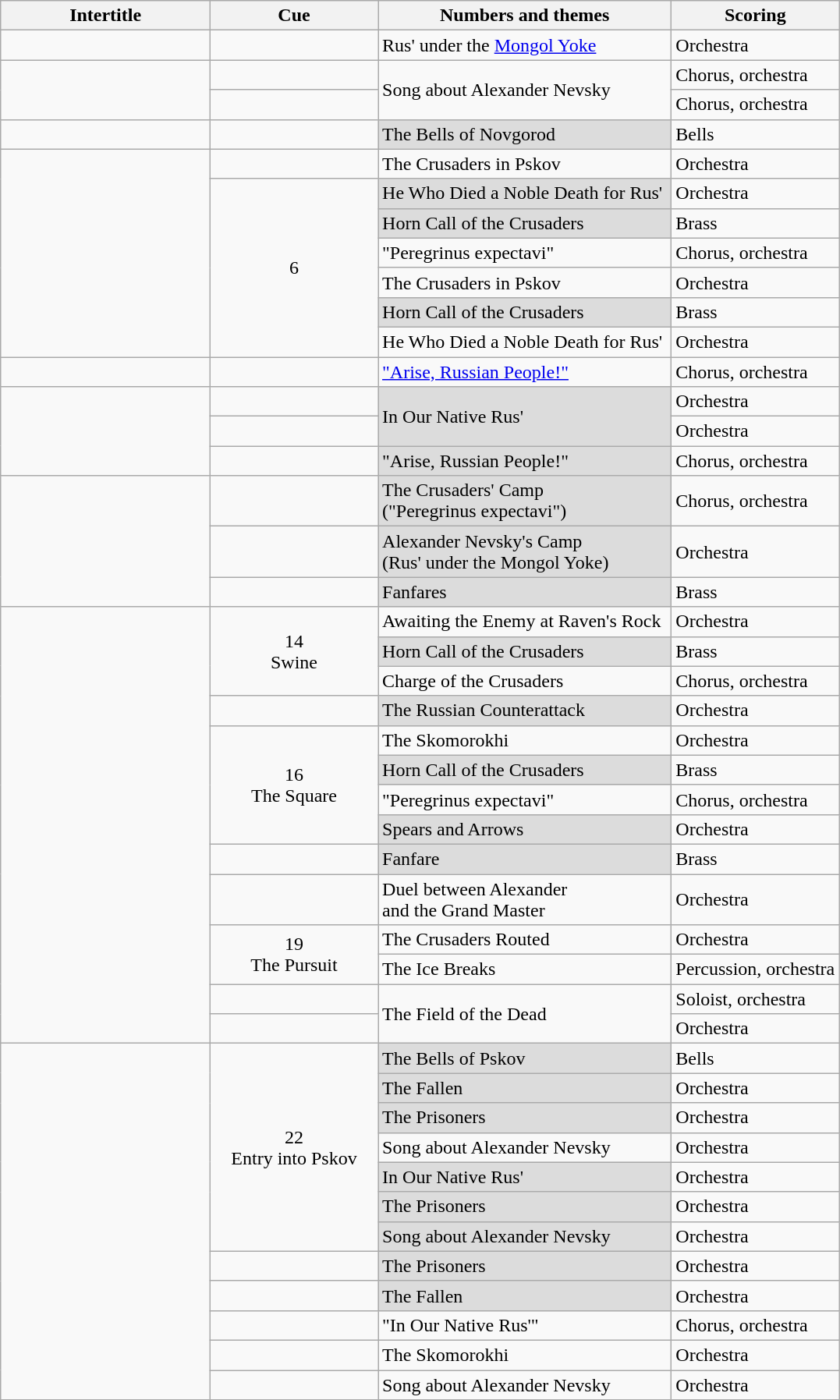<table class="wikitable" border="1">
<tr>
<th style="width:25%;">Intertitle</th>
<th style="width:20%;">Cue</th>
<th style="width:35%;">Numbers and themes</th>
<th style="width:20%;">Scoring</th>
</tr>
<tr>
<td></td>
<td></td>
<td>Rus' under the <a href='#'>Mongol Yoke</a></td>
<td>Orchestra</td>
</tr>
<tr>
<td rowspan=2></td>
<td></td>
<td rowspan=2>Song about Alexander Nevsky</td>
<td>Chorus, orchestra</td>
</tr>
<tr>
<td></td>
<td>Chorus, orchestra</td>
</tr>
<tr>
<td></td>
<td></td>
<td style="background:#DCDCDC">The Bells of Novgorod</td>
<td>Bells</td>
</tr>
<tr>
<td rowspan=7></td>
<td></td>
<td>The Crusaders in Pskov</td>
<td>Orchestra</td>
</tr>
<tr>
<td rowspan=6 style="text-align:center;">6</td>
<td style="background:#DCDCDC">He Who Died a Noble Death for Rus'</td>
<td>Orchestra</td>
</tr>
<tr>
<td style="background:#DCDCDC">Horn Call of the Crusaders</td>
<td>Brass</td>
</tr>
<tr>
<td>"Peregrinus expectavi"</td>
<td>Chorus, orchestra</td>
</tr>
<tr>
<td>The Crusaders in Pskov</td>
<td>Orchestra</td>
</tr>
<tr>
<td style="background:#DCDCDC">Horn Call of the Crusaders</td>
<td>Brass</td>
</tr>
<tr>
<td>He Who Died a Noble Death for Rus'</td>
<td>Orchestra</td>
</tr>
<tr>
<td></td>
<td></td>
<td><a href='#'>"Arise, Russian People!"</a></td>
<td>Chorus, orchestra</td>
</tr>
<tr>
<td rowspan=3></td>
<td></td>
<td rowspan=2; style="background:#DCDCDC">In Our Native Rus'</td>
<td>Orchestra</td>
</tr>
<tr>
<td></td>
<td>Orchestra</td>
</tr>
<tr>
<td></td>
<td style="background:#DCDCDC">"Arise, Russian People!"</td>
<td>Chorus, orchestra</td>
</tr>
<tr>
<td rowspan=3></td>
<td></td>
<td style="background:#DCDCDC">The Crusaders' Camp<br>("Peregrinus expectavi")</td>
<td>Chorus, orchestra</td>
</tr>
<tr>
<td></td>
<td style="background:#DCDCDC">Alexander Nevsky's Camp<br>(Rus' under the Mongol Yoke)</td>
<td>Orchestra</td>
</tr>
<tr>
<td></td>
<td style="background:#DCDCDC">Fanfares</td>
<td>Brass</td>
</tr>
<tr>
<td rowspan=14></td>
<td rowspan=3 style="text-align:center;">14<br>Swine</td>
<td>Awaiting the Enemy at Raven's Rock</td>
<td>Orchestra</td>
</tr>
<tr>
<td style="background:#DCDCDC">Horn Call of the Crusaders</td>
<td>Brass</td>
</tr>
<tr>
<td>Charge of the Crusaders</td>
<td>Chorus, orchestra</td>
</tr>
<tr>
<td></td>
<td style="background:#DCDCDC">The Russian Counterattack</td>
<td>Orchestra</td>
</tr>
<tr>
<td rowspan=4 style="text-align:center;">16<br>The Square</td>
<td>The Skomorokhi</td>
<td>Orchestra</td>
</tr>
<tr>
<td style="background:#DCDCDC">Horn Call of the Crusaders</td>
<td>Brass</td>
</tr>
<tr>
<td>"Peregrinus expectavi"</td>
<td>Chorus, orchestra</td>
</tr>
<tr>
<td style="background:#DCDCDC">Spears and Arrows</td>
<td>Orchestra</td>
</tr>
<tr>
<td></td>
<td style="background:#DCDCDC">Fanfare</td>
<td>Brass</td>
</tr>
<tr>
<td></td>
<td>Duel between Alexander<br>and the Grand Master</td>
<td>Orchestra</td>
</tr>
<tr>
<td rowspan=2 style="text-align:center;">19<br>The Pursuit</td>
<td>The Crusaders Routed</td>
<td>Orchestra</td>
</tr>
<tr>
<td>The Ice Breaks</td>
<td>Percussion, orchestra</td>
</tr>
<tr>
<td></td>
<td rowspan=2>The Field of the Dead</td>
<td>Soloist, orchestra</td>
</tr>
<tr>
<td></td>
<td>Orchestra</td>
</tr>
<tr>
<td rowspan=12></td>
<td rowspan=7 style="text-align:center;">22<br>Entry into Pskov</td>
<td style="background:#DCDCDC">The Bells of Pskov</td>
<td>Bells</td>
</tr>
<tr>
<td style="background:#DCDCDC">The Fallen</td>
<td>Orchestra</td>
</tr>
<tr>
<td style="background:#DCDCDC">The Prisoners</td>
<td>Orchestra</td>
</tr>
<tr>
<td>Song about Alexander Nevsky</td>
<td>Orchestra</td>
</tr>
<tr>
<td style="background:#DCDCDC">In Our Native Rus'</td>
<td>Orchestra</td>
</tr>
<tr>
<td style="background:#DCDCDC">The Prisoners</td>
<td>Orchestra</td>
</tr>
<tr>
<td style="background:#DCDCDC">Song about Alexander Nevsky</td>
<td>Orchestra</td>
</tr>
<tr>
<td></td>
<td style="background:#DCDCDC">The Prisoners</td>
<td>Orchestra</td>
</tr>
<tr>
<td></td>
<td style="background:#DCDCDC">The Fallen</td>
<td>Orchestra</td>
</tr>
<tr>
<td></td>
<td>"In Our Native Rus'"</td>
<td>Chorus, orchestra</td>
</tr>
<tr>
<td></td>
<td>The Skomorokhi</td>
<td>Orchestra</td>
</tr>
<tr>
<td></td>
<td>Song about Alexander Nevsky</td>
<td>Orchestra</td>
</tr>
<tr>
</tr>
</table>
